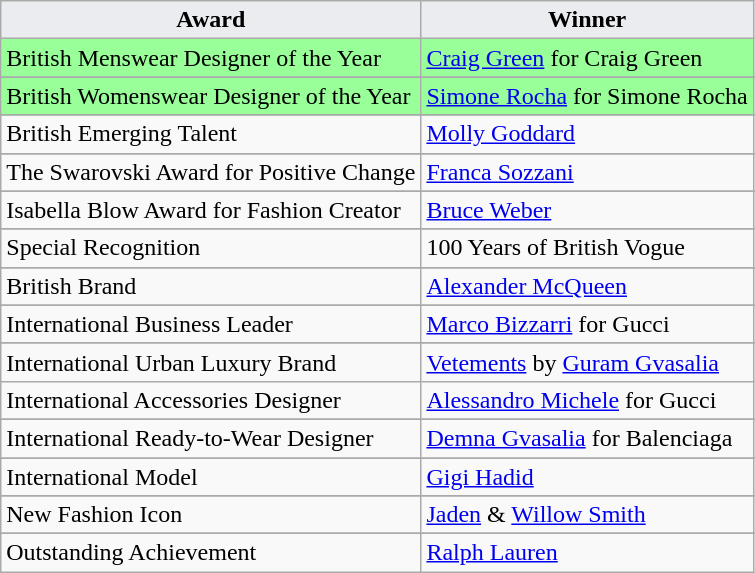<table class="wikitable">
<tr>
<th style="background:#EAECF0">Award</th>
<th style="background:#EAECF0">Winner</th>
</tr>
<tr>
<td style="background:#99ff99">British Menswear Designer of the Year</td>
<td style="background:#99ff99"><a href='#'>Craig Green</a> for Craig Green</td>
</tr>
<tr>
</tr>
<tr>
<td style="background:#99ff99">British Womenswear Designer of the Year</td>
<td style="background:#99ff99"><a href='#'>Simone Rocha</a> for Simone Rocha</td>
</tr>
<tr>
</tr>
<tr>
<td>British Emerging Talent</td>
<td><a href='#'>Molly Goddard</a></td>
</tr>
<tr>
</tr>
<tr>
<td>The Swarovski Award for Positive Change</td>
<td><a href='#'>Franca Sozzani</a></td>
</tr>
<tr>
</tr>
<tr>
<td>Isabella Blow Award for Fashion Creator</td>
<td><a href='#'>Bruce Weber</a></td>
</tr>
<tr>
</tr>
<tr>
<td>Special Recognition</td>
<td>100 Years of British Vogue</td>
</tr>
<tr>
</tr>
<tr>
<td>British Brand</td>
<td><a href='#'>Alexander McQueen</a></td>
</tr>
<tr>
</tr>
<tr>
<td>International Business Leader</td>
<td><a href='#'>Marco Bizzarri</a> for Gucci</td>
</tr>
<tr>
</tr>
<tr>
<td>International Urban Luxury Brand</td>
<td><a href='#'>Vetements</a> by <a href='#'>Guram Gvasalia</a></td>
</tr>
<tr>
<td>International Accessories Designer</td>
<td><a href='#'>Alessandro Michele</a> for Gucci</td>
</tr>
<tr>
</tr>
<tr>
<td>International Ready-to-Wear Designer</td>
<td><a href='#'>Demna Gvasalia</a> for Balenciaga</td>
</tr>
<tr>
</tr>
<tr>
<td>International Model</td>
<td><a href='#'>Gigi Hadid</a></td>
</tr>
<tr>
</tr>
<tr>
<td>New Fashion Icon</td>
<td><a href='#'>Jaden</a> & <a href='#'>Willow Smith</a></td>
</tr>
<tr>
</tr>
<tr>
<td>Outstanding Achievement</td>
<td><a href='#'>Ralph Lauren</a></td>
</tr>
</table>
